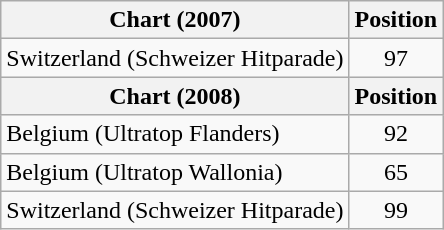<table class="wikitable">
<tr>
<th>Chart (2007)</th>
<th>Position</th>
</tr>
<tr>
<td>Switzerland (Schweizer Hitparade)</td>
<td style="text-align:center">97</td>
</tr>
<tr>
<th>Chart (2008)</th>
<th>Position</th>
</tr>
<tr>
<td>Belgium (Ultratop Flanders)</td>
<td style="text-align:center">92</td>
</tr>
<tr>
<td>Belgium (Ultratop Wallonia)</td>
<td style="text-align:center">65</td>
</tr>
<tr>
<td>Switzerland (Schweizer Hitparade)</td>
<td style="text-align:center">99</td>
</tr>
</table>
